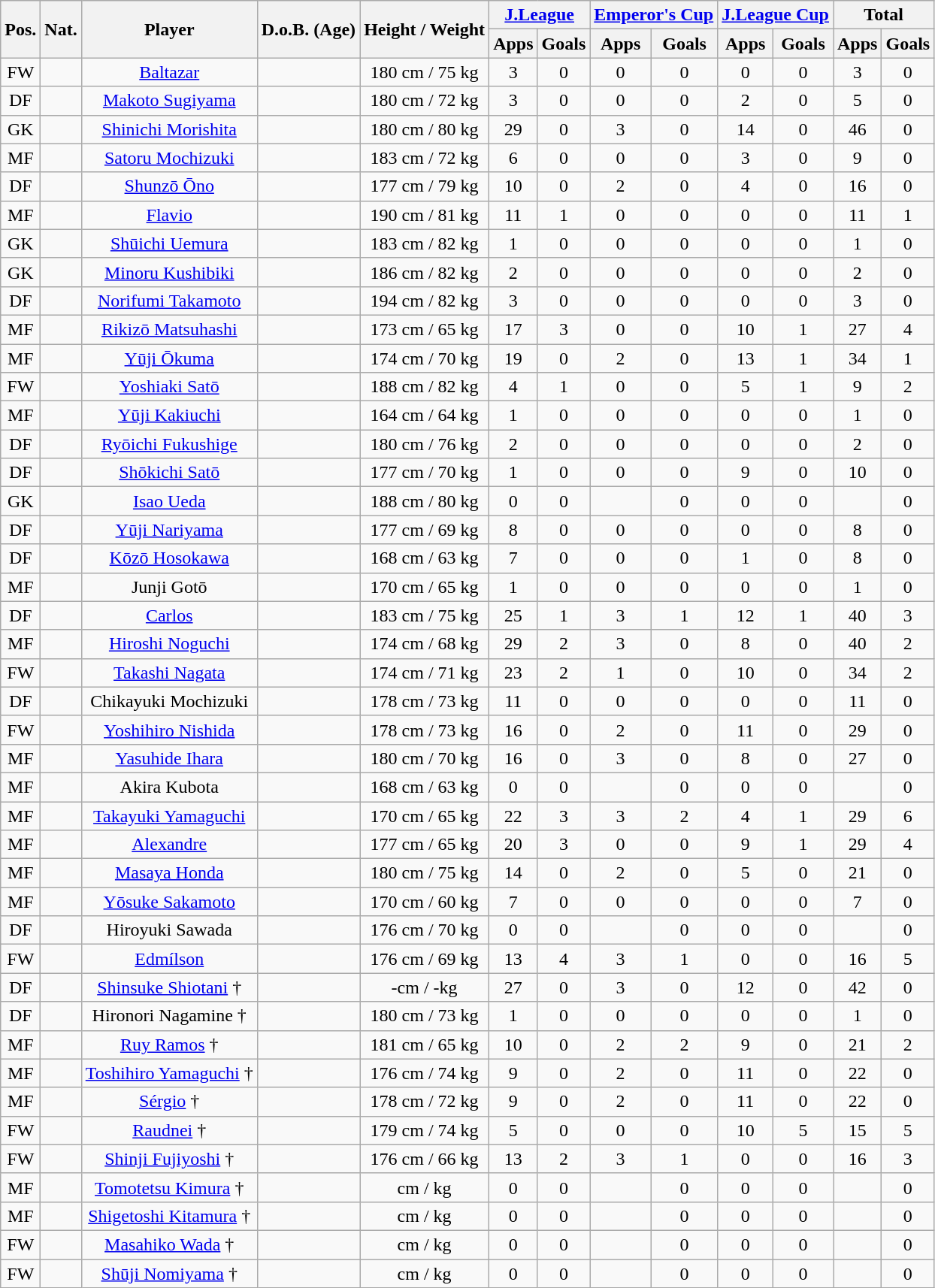<table class="wikitable" style="text-align:center;">
<tr>
<th rowspan="2">Pos.</th>
<th rowspan="2">Nat.</th>
<th rowspan="2">Player</th>
<th rowspan="2">D.o.B. (Age)</th>
<th rowspan="2">Height / Weight</th>
<th colspan="2"><a href='#'>J.League</a></th>
<th colspan="2"><a href='#'>Emperor's Cup</a></th>
<th colspan="2"><a href='#'>J.League Cup</a></th>
<th colspan="2">Total</th>
</tr>
<tr>
<th>Apps</th>
<th>Goals</th>
<th>Apps</th>
<th>Goals</th>
<th>Apps</th>
<th>Goals</th>
<th>Apps</th>
<th>Goals</th>
</tr>
<tr>
<td>FW</td>
<td></td>
<td><a href='#'>Baltazar</a></td>
<td></td>
<td>180 cm / 75 kg</td>
<td>3</td>
<td>0</td>
<td>0</td>
<td>0</td>
<td>0</td>
<td>0</td>
<td>3</td>
<td>0</td>
</tr>
<tr>
<td>DF</td>
<td></td>
<td><a href='#'>Makoto Sugiyama</a></td>
<td></td>
<td>180 cm / 72 kg</td>
<td>3</td>
<td>0</td>
<td>0</td>
<td>0</td>
<td>2</td>
<td>0</td>
<td>5</td>
<td>0</td>
</tr>
<tr>
<td>GK</td>
<td></td>
<td><a href='#'>Shinichi Morishita</a></td>
<td></td>
<td>180 cm / 80 kg</td>
<td>29</td>
<td>0</td>
<td>3</td>
<td>0</td>
<td>14</td>
<td>0</td>
<td>46</td>
<td>0</td>
</tr>
<tr>
<td>MF</td>
<td></td>
<td><a href='#'>Satoru Mochizuki</a></td>
<td></td>
<td>183 cm / 72 kg</td>
<td>6</td>
<td>0</td>
<td>0</td>
<td>0</td>
<td>3</td>
<td>0</td>
<td>9</td>
<td>0</td>
</tr>
<tr>
<td>DF</td>
<td></td>
<td><a href='#'>Shunzō Ōno</a></td>
<td></td>
<td>177 cm / 79 kg</td>
<td>10</td>
<td>0</td>
<td>2</td>
<td>0</td>
<td>4</td>
<td>0</td>
<td>16</td>
<td>0</td>
</tr>
<tr>
<td>MF</td>
<td></td>
<td><a href='#'>Flavio</a></td>
<td></td>
<td>190 cm / 81 kg</td>
<td>11</td>
<td>1</td>
<td>0</td>
<td>0</td>
<td>0</td>
<td>0</td>
<td>11</td>
<td>1</td>
</tr>
<tr>
<td>GK</td>
<td></td>
<td><a href='#'>Shūichi Uemura</a></td>
<td></td>
<td>183 cm / 82 kg</td>
<td>1</td>
<td>0</td>
<td>0</td>
<td>0</td>
<td>0</td>
<td>0</td>
<td>1</td>
<td>0</td>
</tr>
<tr>
<td>GK</td>
<td></td>
<td><a href='#'>Minoru Kushibiki</a></td>
<td></td>
<td>186 cm / 82 kg</td>
<td>2</td>
<td>0</td>
<td>0</td>
<td>0</td>
<td>0</td>
<td>0</td>
<td>2</td>
<td>0</td>
</tr>
<tr>
<td>DF</td>
<td></td>
<td><a href='#'>Norifumi Takamoto</a></td>
<td></td>
<td>194 cm / 82 kg</td>
<td>3</td>
<td>0</td>
<td>0</td>
<td>0</td>
<td>0</td>
<td>0</td>
<td>3</td>
<td>0</td>
</tr>
<tr>
<td>MF</td>
<td></td>
<td><a href='#'>Rikizō Matsuhashi</a></td>
<td></td>
<td>173 cm / 65 kg</td>
<td>17</td>
<td>3</td>
<td>0</td>
<td>0</td>
<td>10</td>
<td>1</td>
<td>27</td>
<td>4</td>
</tr>
<tr>
<td>MF</td>
<td></td>
<td><a href='#'>Yūji Ōkuma</a></td>
<td></td>
<td>174 cm / 70 kg</td>
<td>19</td>
<td>0</td>
<td>2</td>
<td>0</td>
<td>13</td>
<td>1</td>
<td>34</td>
<td>1</td>
</tr>
<tr>
<td>FW</td>
<td></td>
<td><a href='#'>Yoshiaki Satō</a></td>
<td></td>
<td>188 cm / 82 kg</td>
<td>4</td>
<td>1</td>
<td>0</td>
<td>0</td>
<td>5</td>
<td>1</td>
<td>9</td>
<td>2</td>
</tr>
<tr>
<td>MF</td>
<td></td>
<td><a href='#'>Yūji Kakiuchi</a></td>
<td></td>
<td>164 cm / 64 kg</td>
<td>1</td>
<td>0</td>
<td>0</td>
<td>0</td>
<td>0</td>
<td>0</td>
<td>1</td>
<td>0</td>
</tr>
<tr>
<td>DF</td>
<td></td>
<td><a href='#'>Ryōichi Fukushige</a></td>
<td></td>
<td>180 cm / 76 kg</td>
<td>2</td>
<td>0</td>
<td>0</td>
<td>0</td>
<td>0</td>
<td>0</td>
<td>2</td>
<td>0</td>
</tr>
<tr>
<td>DF</td>
<td></td>
<td><a href='#'>Shōkichi Satō</a></td>
<td></td>
<td>177 cm / 70 kg</td>
<td>1</td>
<td>0</td>
<td>0</td>
<td>0</td>
<td>9</td>
<td>0</td>
<td>10</td>
<td>0</td>
</tr>
<tr>
<td>GK</td>
<td></td>
<td><a href='#'>Isao Ueda</a></td>
<td></td>
<td>188 cm / 80 kg</td>
<td>0</td>
<td>0</td>
<td></td>
<td>0</td>
<td>0</td>
<td>0</td>
<td></td>
<td>0</td>
</tr>
<tr>
<td>DF</td>
<td></td>
<td><a href='#'>Yūji Nariyama</a></td>
<td></td>
<td>177 cm / 69 kg</td>
<td>8</td>
<td>0</td>
<td>0</td>
<td>0</td>
<td>0</td>
<td>0</td>
<td>8</td>
<td>0</td>
</tr>
<tr>
<td>DF</td>
<td></td>
<td><a href='#'>Kōzō Hosokawa</a></td>
<td></td>
<td>168 cm / 63 kg</td>
<td>7</td>
<td>0</td>
<td>0</td>
<td>0</td>
<td>1</td>
<td>0</td>
<td>8</td>
<td>0</td>
</tr>
<tr>
<td>MF</td>
<td></td>
<td>Junji Gotō</td>
<td></td>
<td>170 cm / 65 kg</td>
<td>1</td>
<td>0</td>
<td>0</td>
<td>0</td>
<td>0</td>
<td>0</td>
<td>1</td>
<td>0</td>
</tr>
<tr>
<td>DF</td>
<td></td>
<td><a href='#'>Carlos</a></td>
<td></td>
<td>183 cm / 75 kg</td>
<td>25</td>
<td>1</td>
<td>3</td>
<td>1</td>
<td>12</td>
<td>1</td>
<td>40</td>
<td>3</td>
</tr>
<tr>
<td>MF</td>
<td></td>
<td><a href='#'>Hiroshi Noguchi</a></td>
<td></td>
<td>174 cm / 68 kg</td>
<td>29</td>
<td>2</td>
<td>3</td>
<td>0</td>
<td>8</td>
<td>0</td>
<td>40</td>
<td>2</td>
</tr>
<tr>
<td>FW</td>
<td></td>
<td><a href='#'>Takashi Nagata</a></td>
<td></td>
<td>174 cm / 71 kg</td>
<td>23</td>
<td>2</td>
<td>1</td>
<td>0</td>
<td>10</td>
<td>0</td>
<td>34</td>
<td>2</td>
</tr>
<tr>
<td>DF</td>
<td></td>
<td>Chikayuki Mochizuki</td>
<td></td>
<td>178 cm / 73 kg</td>
<td>11</td>
<td>0</td>
<td>0</td>
<td>0</td>
<td>0</td>
<td>0</td>
<td>11</td>
<td>0</td>
</tr>
<tr>
<td>FW</td>
<td></td>
<td><a href='#'>Yoshihiro Nishida</a></td>
<td></td>
<td>178 cm / 73 kg</td>
<td>16</td>
<td>0</td>
<td>2</td>
<td>0</td>
<td>11</td>
<td>0</td>
<td>29</td>
<td>0</td>
</tr>
<tr>
<td>MF</td>
<td></td>
<td><a href='#'>Yasuhide Ihara</a></td>
<td></td>
<td>180 cm / 70 kg</td>
<td>16</td>
<td>0</td>
<td>3</td>
<td>0</td>
<td>8</td>
<td>0</td>
<td>27</td>
<td>0</td>
</tr>
<tr>
<td>MF</td>
<td></td>
<td>Akira Kubota</td>
<td></td>
<td>168 cm / 63 kg</td>
<td>0</td>
<td>0</td>
<td></td>
<td>0</td>
<td>0</td>
<td>0</td>
<td></td>
<td>0</td>
</tr>
<tr>
<td>MF</td>
<td></td>
<td><a href='#'>Takayuki Yamaguchi</a></td>
<td></td>
<td>170 cm / 65 kg</td>
<td>22</td>
<td>3</td>
<td>3</td>
<td>2</td>
<td>4</td>
<td>1</td>
<td>29</td>
<td>6</td>
</tr>
<tr>
<td>MF</td>
<td></td>
<td><a href='#'>Alexandre</a></td>
<td></td>
<td>177 cm / 65 kg</td>
<td>20</td>
<td>3</td>
<td>0</td>
<td>0</td>
<td>9</td>
<td>1</td>
<td>29</td>
<td>4</td>
</tr>
<tr>
<td>MF</td>
<td></td>
<td><a href='#'>Masaya Honda</a></td>
<td></td>
<td>180 cm / 75 kg</td>
<td>14</td>
<td>0</td>
<td>2</td>
<td>0</td>
<td>5</td>
<td>0</td>
<td>21</td>
<td>0</td>
</tr>
<tr>
<td>MF</td>
<td></td>
<td><a href='#'>Yōsuke Sakamoto</a></td>
<td></td>
<td>170 cm / 60 kg</td>
<td>7</td>
<td>0</td>
<td>0</td>
<td>0</td>
<td>0</td>
<td>0</td>
<td>7</td>
<td>0</td>
</tr>
<tr>
<td>DF</td>
<td></td>
<td>Hiroyuki Sawada</td>
<td></td>
<td>176 cm / 70 kg</td>
<td>0</td>
<td>0</td>
<td></td>
<td>0</td>
<td>0</td>
<td>0</td>
<td></td>
<td>0</td>
</tr>
<tr>
<td>FW</td>
<td></td>
<td><a href='#'>Edmílson</a></td>
<td></td>
<td>176 cm / 69 kg</td>
<td>13</td>
<td>4</td>
<td>3</td>
<td>1</td>
<td>0</td>
<td>0</td>
<td>16</td>
<td>5</td>
</tr>
<tr>
<td>DF</td>
<td></td>
<td><a href='#'>Shinsuke Shiotani</a> †</td>
<td></td>
<td>-cm / -kg</td>
<td>27</td>
<td>0</td>
<td>3</td>
<td>0</td>
<td>12</td>
<td>0</td>
<td>42</td>
<td>0</td>
</tr>
<tr>
<td>DF</td>
<td></td>
<td>Hironori Nagamine †</td>
<td></td>
<td>180 cm / 73 kg</td>
<td>1</td>
<td>0</td>
<td>0</td>
<td>0</td>
<td>0</td>
<td>0</td>
<td>1</td>
<td>0</td>
</tr>
<tr>
<td>MF</td>
<td></td>
<td><a href='#'>Ruy Ramos</a> †</td>
<td></td>
<td>181 cm / 65 kg</td>
<td>10</td>
<td>0</td>
<td>2</td>
<td>2</td>
<td>9</td>
<td>0</td>
<td>21</td>
<td>2</td>
</tr>
<tr>
<td>MF</td>
<td></td>
<td><a href='#'>Toshihiro Yamaguchi</a> †</td>
<td></td>
<td>176 cm / 74 kg</td>
<td>9</td>
<td>0</td>
<td>2</td>
<td>0</td>
<td>11</td>
<td>0</td>
<td>22</td>
<td>0</td>
</tr>
<tr>
<td>MF</td>
<td></td>
<td><a href='#'>Sérgio</a> †</td>
<td></td>
<td>178 cm / 72 kg</td>
<td>9</td>
<td>0</td>
<td>2</td>
<td>0</td>
<td>11</td>
<td>0</td>
<td>22</td>
<td>0</td>
</tr>
<tr>
<td>FW</td>
<td></td>
<td><a href='#'>Raudnei</a> †</td>
<td></td>
<td>179 cm / 74 kg</td>
<td>5</td>
<td>0</td>
<td>0</td>
<td>0</td>
<td>10</td>
<td>5</td>
<td>15</td>
<td>5</td>
</tr>
<tr>
<td>FW</td>
<td></td>
<td><a href='#'>Shinji Fujiyoshi</a> †</td>
<td></td>
<td>176 cm / 66 kg</td>
<td>13</td>
<td>2</td>
<td>3</td>
<td>1</td>
<td>0</td>
<td>0</td>
<td>16</td>
<td>3</td>
</tr>
<tr>
<td>MF</td>
<td></td>
<td><a href='#'>Tomotetsu Kimura</a> †</td>
<td></td>
<td>cm / kg</td>
<td>0</td>
<td>0</td>
<td></td>
<td>0</td>
<td>0</td>
<td>0</td>
<td></td>
<td>0</td>
</tr>
<tr>
<td>MF</td>
<td></td>
<td><a href='#'>Shigetoshi Kitamura</a> †</td>
<td></td>
<td>cm / kg</td>
<td>0</td>
<td>0</td>
<td></td>
<td>0</td>
<td>0</td>
<td>0</td>
<td></td>
<td>0</td>
</tr>
<tr>
<td>FW</td>
<td></td>
<td><a href='#'>Masahiko Wada</a> †</td>
<td></td>
<td>cm / kg</td>
<td>0</td>
<td>0</td>
<td></td>
<td>0</td>
<td>0</td>
<td>0</td>
<td></td>
<td>0</td>
</tr>
<tr>
<td>FW</td>
<td></td>
<td><a href='#'>Shūji Nomiyama</a> †</td>
<td></td>
<td>cm / kg</td>
<td>0</td>
<td>0</td>
<td></td>
<td>0</td>
<td>0</td>
<td>0</td>
<td></td>
<td>0</td>
</tr>
</table>
